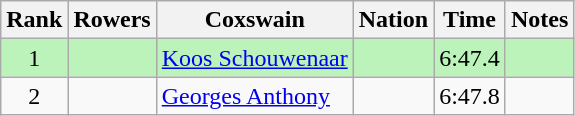<table class="wikitable sortable" style="text-align:center">
<tr>
<th>Rank</th>
<th>Rowers</th>
<th>Coxswain</th>
<th>Nation</th>
<th>Time</th>
<th>Notes</th>
</tr>
<tr bgcolor=bbf3bb>
<td>1</td>
<td align=left></td>
<td align=left><a href='#'>Koos Schouwenaar</a></td>
<td align=left></td>
<td>6:47.4</td>
<td></td>
</tr>
<tr>
<td>2</td>
<td align=left></td>
<td align=left><a href='#'>Georges Anthony</a></td>
<td align=left></td>
<td>6:47.8</td>
<td></td>
</tr>
</table>
